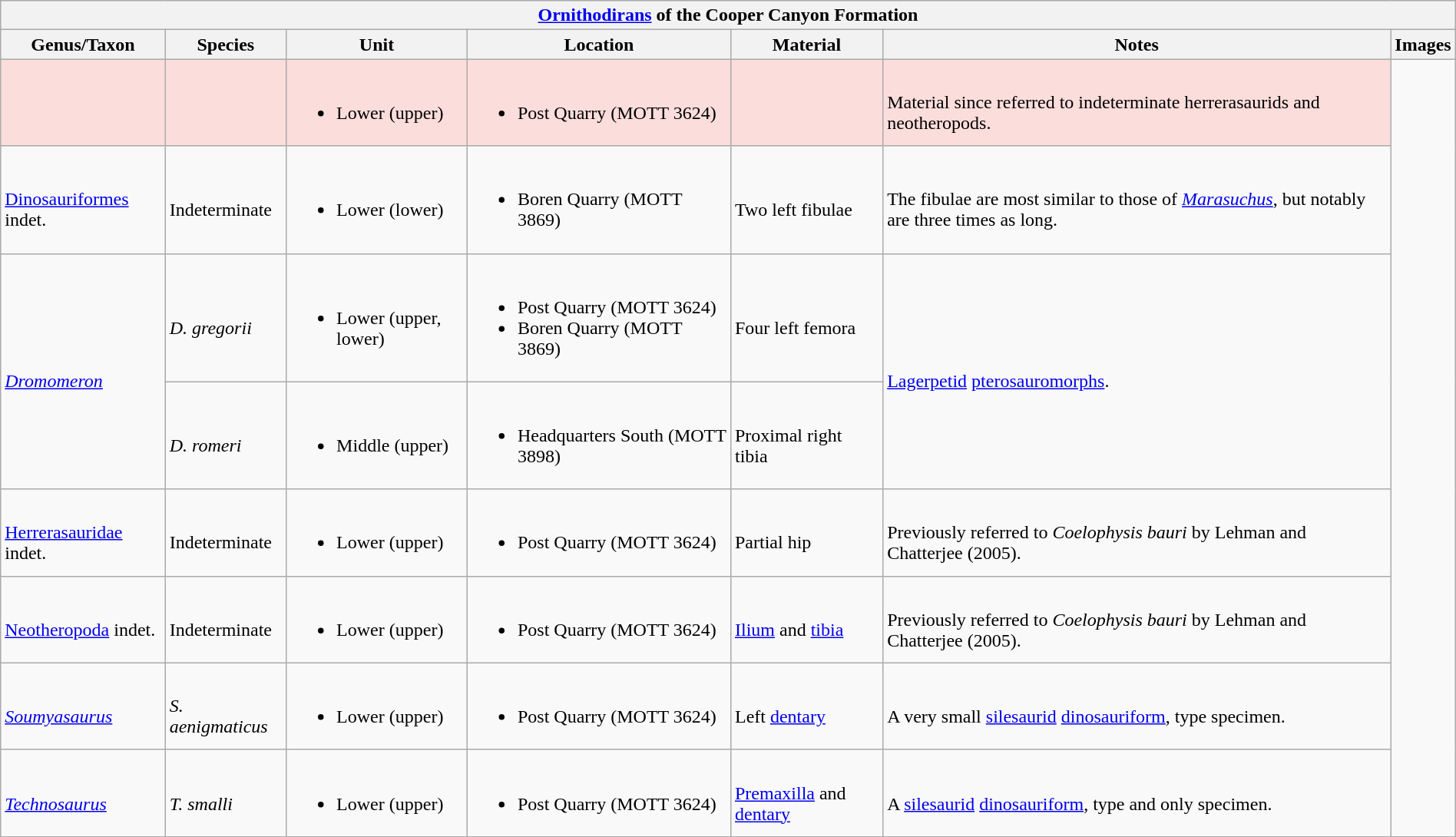<table class="wikitable" align="center" width="100%">
<tr>
<th colspan="7" align="center"><strong><a href='#'>Ornithodirans</a> of the Cooper Canyon Formation</strong></th>
</tr>
<tr>
<th>Genus/Taxon</th>
<th>Species</th>
<th>Unit</th>
<th>Location</th>
<th>Material</th>
<th>Notes</th>
<th>Images</th>
</tr>
<tr>
<td style="background:#fbdddb;"><br></td>
<td style="background:#fbdddb;"><br></td>
<td style="background:#fbdddb;"><br><ul><li>Lower (upper)</li></ul></td>
<td style="background:#fbdddb;"><br><ul><li>Post Quarry (MOTT 3624)</li></ul></td>
<td style="background:#fbdddb;"></td>
<td style="background:#fbdddb;"><br>Material since referred to indeterminate herrerasaurids and neotheropods.</td>
<td rowspan="107"></td>
</tr>
<tr>
<td><br><a href='#'>Dinosauriformes</a> indet.</td>
<td><br>Indeterminate</td>
<td><br><ul><li>Lower (lower)</li></ul></td>
<td><br><ul><li>Boren Quarry (MOTT 3869)</li></ul></td>
<td><br>Two left fibulae</td>
<td><br>The fibulae are most similar to those of <em><a href='#'>Marasuchus</a></em>, but notably are three times as long.</td>
</tr>
<tr>
<td rowspan="2"><br><em><a href='#'>Dromomeron</a></em></td>
<td><br><em>D. gregorii</em></td>
<td><br><ul><li>Lower (upper, lower)</li></ul></td>
<td><br><ul><li>Post Quarry (MOTT 3624)</li><li>Boren Quarry (MOTT 3869)</li></ul></td>
<td><br>Four left femora</td>
<td rowspan="2"><br><a href='#'>Lagerpetid</a> <a href='#'>pterosauromorphs</a>.</td>
</tr>
<tr>
<td><br><em>D. romeri</em></td>
<td><br><ul><li>Middle (upper)</li></ul></td>
<td><br><ul><li>Headquarters South (MOTT 3898)</li></ul></td>
<td><br>Proximal right tibia</td>
</tr>
<tr>
<td><br><a href='#'>Herrerasauridae</a> indet.</td>
<td><br>Indeterminate</td>
<td><br><ul><li>Lower (upper)</li></ul></td>
<td><br><ul><li>Post Quarry (MOTT 3624)</li></ul></td>
<td><br>Partial hip</td>
<td><br>Previously referred to <em>Coelophysis bauri</em> by Lehman and Chatterjee (2005).</td>
</tr>
<tr>
<td><br><a href='#'>Neotheropoda</a> indet.</td>
<td><br>Indeterminate</td>
<td><br><ul><li>Lower (upper)</li></ul></td>
<td><br><ul><li>Post Quarry (MOTT 3624)</li></ul></td>
<td><br><a href='#'>Ilium</a> and <a href='#'>tibia</a></td>
<td><br>Previously referred to <em>Coelophysis bauri</em> by Lehman and Chatterjee (2005).</td>
</tr>
<tr>
<td><br><em><a href='#'>Soumyasaurus</a></em></td>
<td><br><em>S. aenigmaticus</em></td>
<td><br><ul><li>Lower (upper)</li></ul></td>
<td><br><ul><li>Post Quarry (MOTT 3624)</li></ul></td>
<td><br>Left <a href='#'>dentary</a></td>
<td><br>A very small <a href='#'>silesaurid</a> <a href='#'>dinosauriform</a>, type specimen.</td>
</tr>
<tr>
<td><br><em><a href='#'>Technosaurus</a></em></td>
<td><br><em>T. smalli</em></td>
<td><br><ul><li>Lower (upper)</li></ul></td>
<td><br><ul><li>Post Quarry (MOTT 3624)</li></ul></td>
<td><br><a href='#'>Premaxilla</a> and <a href='#'>dentary</a></td>
<td><br>A <a href='#'>silesaurid</a> <a href='#'>dinosauriform</a>, type and only specimen.</td>
</tr>
<tr>
</tr>
</table>
